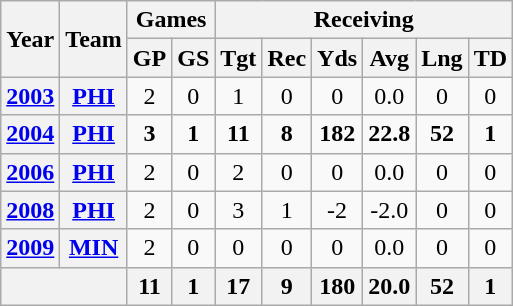<table class="wikitable" style="text-align:center">
<tr>
<th rowspan="2">Year</th>
<th rowspan="2">Team</th>
<th colspan="2">Games</th>
<th colspan="6">Receiving</th>
</tr>
<tr>
<th>GP</th>
<th>GS</th>
<th>Tgt</th>
<th>Rec</th>
<th>Yds</th>
<th>Avg</th>
<th>Lng</th>
<th>TD</th>
</tr>
<tr>
<th><a href='#'>2003</a></th>
<th><a href='#'>PHI</a></th>
<td>2</td>
<td>0</td>
<td>1</td>
<td>0</td>
<td>0</td>
<td>0.0</td>
<td>0</td>
<td>0</td>
</tr>
<tr>
<th><a href='#'>2004</a></th>
<th><a href='#'>PHI</a></th>
<td><strong>3</strong></td>
<td><strong>1</strong></td>
<td><strong>11</strong></td>
<td><strong>8</strong></td>
<td><strong>182</strong></td>
<td><strong>22.8</strong></td>
<td><strong>52</strong></td>
<td><strong>1</strong></td>
</tr>
<tr>
<th><a href='#'>2006</a></th>
<th><a href='#'>PHI</a></th>
<td>2</td>
<td>0</td>
<td>2</td>
<td>0</td>
<td>0</td>
<td>0.0</td>
<td>0</td>
<td>0</td>
</tr>
<tr>
<th><a href='#'>2008</a></th>
<th><a href='#'>PHI</a></th>
<td>2</td>
<td>0</td>
<td>3</td>
<td>1</td>
<td>-2</td>
<td>-2.0</td>
<td>0</td>
<td>0</td>
</tr>
<tr>
<th><a href='#'>2009</a></th>
<th><a href='#'>MIN</a></th>
<td>2</td>
<td>0</td>
<td>0</td>
<td>0</td>
<td>0</td>
<td>0.0</td>
<td>0</td>
<td>0</td>
</tr>
<tr>
<th colspan="2"></th>
<th>11</th>
<th>1</th>
<th>17</th>
<th>9</th>
<th>180</th>
<th>20.0</th>
<th>52</th>
<th>1</th>
</tr>
</table>
